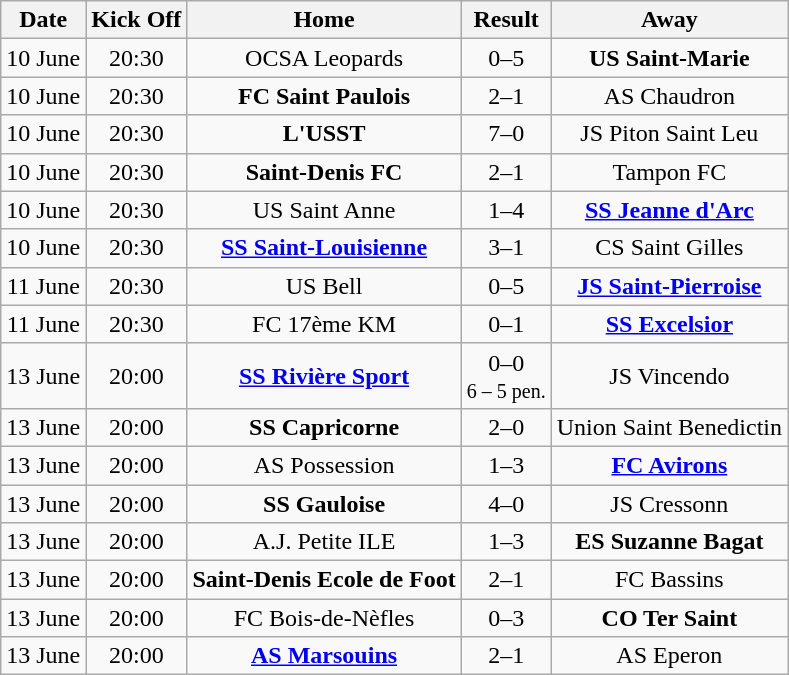<table class="wikitable" style="text-align:center;">
<tr>
<th scope="col">Date</th>
<th scope="col">Kick Off</th>
<th scope="col">Home</th>
<th scope="col">Result</th>
<th scope="col">Away</th>
</tr>
<tr>
<td>10 June</td>
<td>20:30</td>
<td>OCSA Leopards</td>
<td>0–5</td>
<td><strong>US Saint-Marie</strong></td>
</tr>
<tr>
<td>10 June</td>
<td>20:30</td>
<td><strong>FC Saint Paulois</strong></td>
<td>2–1</td>
<td>AS Chaudron</td>
</tr>
<tr>
<td>10 June</td>
<td>20:30</td>
<td><strong>L'USST</strong></td>
<td>7–0</td>
<td>JS Piton Saint Leu</td>
</tr>
<tr>
<td>10 June</td>
<td>20:30</td>
<td><strong>Saint-Denis FC</strong></td>
<td>2–1</td>
<td>Tampon FC</td>
</tr>
<tr>
<td>10 June</td>
<td>20:30</td>
<td>US Saint Anne</td>
<td>1–4</td>
<td><strong><a href='#'>SS Jeanne d'Arc</a></strong></td>
</tr>
<tr>
<td>10 June</td>
<td>20:30</td>
<td><strong><a href='#'>SS Saint-Louisienne</a></strong></td>
<td>3–1</td>
<td>CS Saint Gilles</td>
</tr>
<tr>
<td>11 June</td>
<td>20:30</td>
<td>US Bell </td>
<td>0–5</td>
<td><strong><a href='#'>JS Saint-Pierroise</a></strong></td>
</tr>
<tr>
<td>11 June</td>
<td>20:30</td>
<td>FC 17ème KM</td>
<td>0–1</td>
<td><strong><a href='#'>SS Excelsior</a></strong></td>
</tr>
<tr>
<td>13 June</td>
<td>20:00</td>
<td><strong><a href='#'>SS Rivière Sport</a></strong></td>
<td>0–0 <br> <small> 6 – 5 pen. </small></td>
<td>JS Vincendo</td>
</tr>
<tr>
<td>13 June</td>
<td>20:00</td>
<td><strong>SS Capricorne</strong></td>
<td>2–0</td>
<td>Union Saint Benedictin</td>
</tr>
<tr>
<td>13 June</td>
<td>20:00</td>
<td>AS Possession</td>
<td>1–3</td>
<td><strong><a href='#'>FC Avirons</a></strong></td>
</tr>
<tr>
<td>13 June</td>
<td>20:00</td>
<td><strong>SS Gauloise</strong></td>
<td>4–0</td>
<td>JS Cressonn</td>
</tr>
<tr>
<td>13 June</td>
<td>20:00</td>
<td>A.J. Petite ILE</td>
<td>1–3</td>
<td><strong>ES Suzanne Bagat</strong></td>
</tr>
<tr>
<td>13 June</td>
<td>20:00</td>
<td><strong>Saint-Denis Ecole de Foot</strong></td>
<td>2–1</td>
<td>FC Bassins</td>
</tr>
<tr>
<td>13 June</td>
<td>20:00</td>
<td>FC Bois-de-Nèfles</td>
<td>0–3</td>
<td><strong>CO Ter Saint</strong></td>
</tr>
<tr>
<td>13 June</td>
<td>20:00</td>
<td><strong><a href='#'>AS Marsouins</a></strong></td>
<td>2–1</td>
<td>AS Eperon</td>
</tr>
</table>
